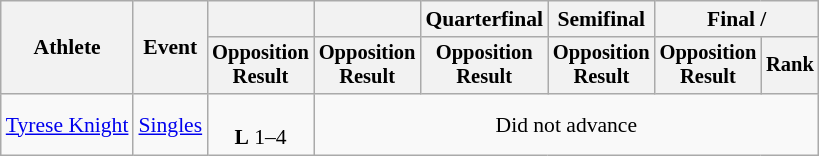<table class=wikitable style=font-size:90%;text-align:center>
<tr>
<th rowspan=2>Athlete</th>
<th rowspan=2>Event</th>
<th></th>
<th></th>
<th>Quarterfinal</th>
<th>Semifinal</th>
<th colspan=2>Final / </th>
</tr>
<tr style=font-size:95%>
<th>Opposition<br>Result</th>
<th>Opposition<br>Result</th>
<th>Opposition<br>Result</th>
<th>Opposition<br>Result</th>
<th>Opposition<br>Result</th>
<th>Rank</th>
</tr>
<tr>
<td align=left><a href='#'>Tyrese Knight</a></td>
<td align=left rowspan=2><a href='#'>Singles</a></td>
<td><br><strong>L</strong> 1–4</td>
<td colspan="5">Did not advance</td>
</tr>
</table>
